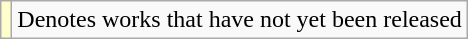<table class="wikitable">
<tr>
<td style="background:#FFFFCC;"></td>
<td>Denotes works that have not yet been released</td>
</tr>
</table>
